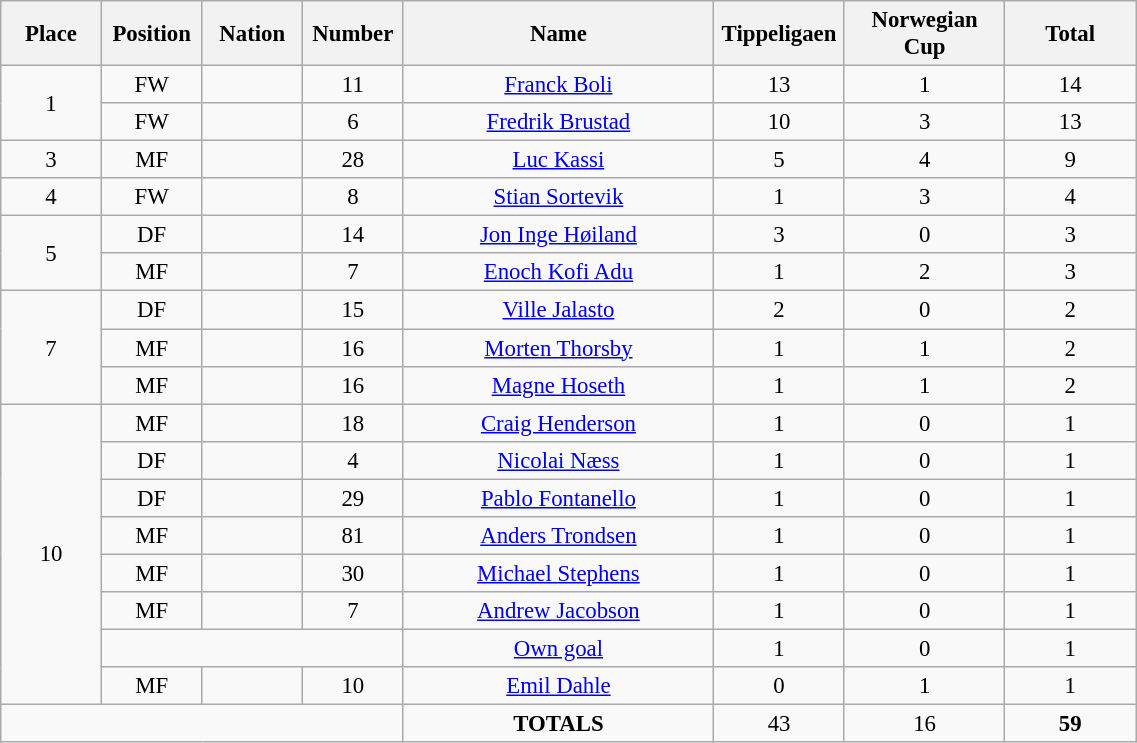<table class="wikitable" style="font-size: 95%; text-align: center;">
<tr>
<th width=60>Place</th>
<th width=60>Position</th>
<th width=60>Nation</th>
<th width=60>Number</th>
<th width=200>Name</th>
<th width=80>Tippeligaen</th>
<th width=100>Norwegian Cup</th>
<th width=80><strong>Total</strong></th>
</tr>
<tr>
<td rowspan=2>1</td>
<td>FW</td>
<td></td>
<td>11</td>
<td><a href='#'>Franck Boli</a></td>
<td>13</td>
<td>1</td>
<td>14</td>
</tr>
<tr>
<td>FW</td>
<td></td>
<td>6</td>
<td><a href='#'>Fredrik Brustad</a></td>
<td>10</td>
<td>3</td>
<td>13</td>
</tr>
<tr>
<td>3</td>
<td>MF</td>
<td></td>
<td>28</td>
<td><a href='#'>Luc Kassi</a></td>
<td>5</td>
<td>4</td>
<td>9</td>
</tr>
<tr>
<td>4</td>
<td>FW</td>
<td></td>
<td>8</td>
<td><a href='#'>Stian Sortevik</a></td>
<td>1</td>
<td>3</td>
<td>4</td>
</tr>
<tr>
<td rowspan=2>5</td>
<td>DF</td>
<td></td>
<td>14</td>
<td><a href='#'>Jon Inge Høiland</a></td>
<td>3</td>
<td>0</td>
<td>3</td>
</tr>
<tr>
<td>MF</td>
<td></td>
<td>7</td>
<td><a href='#'>Enoch Kofi Adu</a></td>
<td>1</td>
<td>2</td>
<td>3</td>
</tr>
<tr>
<td rowspan=3>7</td>
<td>DF</td>
<td></td>
<td>15</td>
<td><a href='#'>Ville Jalasto</a></td>
<td>2</td>
<td>0</td>
<td>2</td>
</tr>
<tr>
<td>MF</td>
<td></td>
<td>16</td>
<td><a href='#'>Morten Thorsby</a></td>
<td>1</td>
<td>1</td>
<td>2</td>
</tr>
<tr>
<td>MF</td>
<td></td>
<td>16</td>
<td><a href='#'>Magne Hoseth</a></td>
<td>1</td>
<td>1</td>
<td>2</td>
</tr>
<tr>
<td rowspan=8>10</td>
<td>MF</td>
<td></td>
<td>18</td>
<td><a href='#'>Craig Henderson</a></td>
<td>1</td>
<td>0</td>
<td>1</td>
</tr>
<tr>
<td>DF</td>
<td></td>
<td>4</td>
<td><a href='#'>Nicolai Næss</a></td>
<td>1</td>
<td>0</td>
<td>1</td>
</tr>
<tr>
<td>DF</td>
<td></td>
<td>29</td>
<td><a href='#'>Pablo Fontanello</a></td>
<td>1</td>
<td>0</td>
<td>1</td>
</tr>
<tr>
<td>MF</td>
<td></td>
<td>81</td>
<td><a href='#'>Anders Trondsen</a></td>
<td>1</td>
<td>0</td>
<td>1</td>
</tr>
<tr>
<td>MF</td>
<td></td>
<td>30</td>
<td><a href='#'>Michael Stephens</a></td>
<td>1</td>
<td>0</td>
<td>1</td>
</tr>
<tr>
<td>MF</td>
<td></td>
<td>7</td>
<td><a href='#'>Andrew Jacobson</a></td>
<td>1</td>
<td>0</td>
<td>1</td>
</tr>
<tr>
<td colspan=3></td>
<td><a href='#'>Own goal</a></td>
<td>1</td>
<td>0</td>
<td>1</td>
</tr>
<tr>
<td>MF</td>
<td></td>
<td>10</td>
<td><a href='#'>Emil Dahle</a></td>
<td>0</td>
<td>1</td>
<td>1</td>
</tr>
<tr>
<td colspan=4></td>
<td><strong>TOTALS</strong></td>
<td>43</td>
<td>16</td>
<td><strong>59</strong></td>
</tr>
</table>
